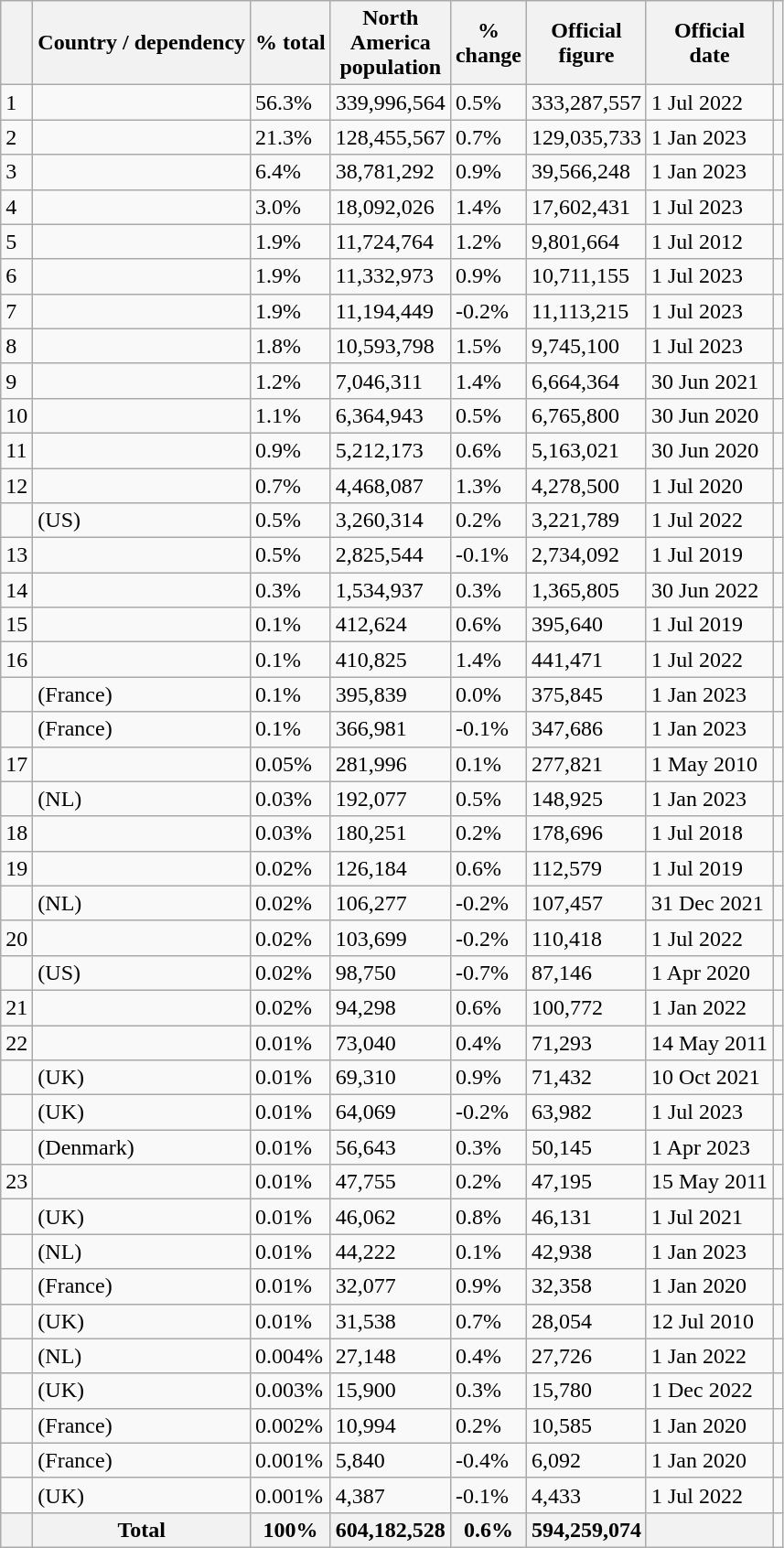<table class="sortable wikitable sticky-header col2left" >
<tr>
<th></th>
<th>Country / dependency</th>
<th>% total</th>
<th>North<br>America<br>population</th>
<th>%<br>change</th>
<th>Official<br>figure</th>
<th>Official<br>date</th>
<th class="unsortable"></th>
</tr>
<tr>
<td>1</td>
<td></td>
<td>56.3%</td>
<td>339,996,564</td>
<td>0.5%</td>
<td>333,287,557</td>
<td>1 Jul 2022</td>
<td></td>
</tr>
<tr>
<td>2</td>
<td></td>
<td>21.3%</td>
<td>128,455,567</td>
<td>0.7%</td>
<td>129,035,733</td>
<td>1 Jan 2023</td>
<td></td>
</tr>
<tr>
<td>3</td>
<td></td>
<td>6.4%</td>
<td>38,781,292</td>
<td>0.9%</td>
<td>39,566,248</td>
<td>1 Jan 2023</td>
<td></td>
</tr>
<tr>
<td>4</td>
<td></td>
<td>3.0%</td>
<td>18,092,026</td>
<td>1.4%</td>
<td>17,602,431</td>
<td>1 Jul 2023</td>
<td></td>
</tr>
<tr>
<td>5</td>
<td></td>
<td>1.9%</td>
<td>11,724,764</td>
<td>1.2%</td>
<td>9,801,664</td>
<td>1 Jul 2012</td>
<td></td>
</tr>
<tr>
<td>6</td>
<td></td>
<td>1.9%</td>
<td>11,332,973</td>
<td>0.9%</td>
<td>10,711,155</td>
<td>1 Jul 2023</td>
<td></td>
</tr>
<tr>
<td>7</td>
<td></td>
<td>1.9%</td>
<td>11,194,449</td>
<td>-0.2%</td>
<td>11,113,215</td>
<td>1 Jul 2023</td>
<td></td>
</tr>
<tr>
<td>8</td>
<td></td>
<td>1.8%</td>
<td>10,593,798</td>
<td>1.5%</td>
<td>9,745,100</td>
<td>1 Jul 2023</td>
<td></td>
</tr>
<tr>
<td>9</td>
<td></td>
<td>1.2%</td>
<td>7,046,311</td>
<td>1.4%</td>
<td>6,664,364</td>
<td>30 Jun 2021</td>
<td></td>
</tr>
<tr>
<td>10</td>
<td></td>
<td>1.1%</td>
<td>6,364,943</td>
<td>0.5%</td>
<td>6,765,800</td>
<td>30 Jun 2020</td>
<td></td>
</tr>
<tr>
<td>11</td>
<td></td>
<td>0.9%</td>
<td>5,212,173</td>
<td>0.6%</td>
<td>5,163,021</td>
<td>30 Jun 2020</td>
<td></td>
</tr>
<tr>
<td>12</td>
<td></td>
<td>0.7%</td>
<td>4,468,087</td>
<td>1.3%</td>
<td>4,278,500</td>
<td>1 Jul 2020</td>
<td></td>
</tr>
<tr>
<td></td>
<td> (US)</td>
<td>0.5%</td>
<td>3,260,314</td>
<td>0.2%</td>
<td>3,221,789</td>
<td>1 Jul 2022</td>
<td></td>
</tr>
<tr>
<td>13</td>
<td></td>
<td>0.5%</td>
<td>2,825,544</td>
<td>-0.1%</td>
<td>2,734,092</td>
<td>1 Jul 2019</td>
<td></td>
</tr>
<tr>
<td>14</td>
<td></td>
<td>0.3%</td>
<td>1,534,937</td>
<td>0.3%</td>
<td>1,365,805</td>
<td>30 Jun 2022</td>
<td></td>
</tr>
<tr>
<td>15</td>
<td></td>
<td>0.1%</td>
<td>412,624</td>
<td>0.6%</td>
<td>395,640</td>
<td>1 Jul 2019</td>
<td></td>
</tr>
<tr>
<td>16</td>
<td></td>
<td>0.1%</td>
<td>410,825</td>
<td>1.4%</td>
<td>441,471</td>
<td>1 Jul 2022</td>
<td></td>
</tr>
<tr>
<td></td>
<td> (France)</td>
<td>0.1%</td>
<td>395,839</td>
<td>0.0%</td>
<td>375,845</td>
<td>1 Jan 2023</td>
<td></td>
</tr>
<tr>
<td></td>
<td> (France)</td>
<td>0.1%</td>
<td>366,981</td>
<td>-0.1%</td>
<td>347,686</td>
<td>1 Jan 2023</td>
<td></td>
</tr>
<tr>
<td>17</td>
<td></td>
<td>0.05%</td>
<td>281,996</td>
<td>0.1%</td>
<td>277,821</td>
<td>1 May 2010</td>
<td></td>
</tr>
<tr>
<td></td>
<td> (NL)</td>
<td>0.03%</td>
<td>192,077</td>
<td>0.5%</td>
<td>148,925</td>
<td>1 Jan 2023</td>
<td></td>
</tr>
<tr>
<td>18</td>
<td></td>
<td>0.03%</td>
<td>180,251</td>
<td>0.2%</td>
<td>178,696</td>
<td>1 Jul 2018</td>
<td></td>
</tr>
<tr>
<td>19</td>
<td></td>
<td>0.02%</td>
<td>126,184</td>
<td>0.6%</td>
<td>112,579</td>
<td>1 Jul 2019</td>
<td></td>
</tr>
<tr>
<td></td>
<td> (NL)</td>
<td>0.02%</td>
<td>106,277</td>
<td>-0.2%</td>
<td>107,457</td>
<td>31 Dec 2021</td>
<td></td>
</tr>
<tr>
<td>20</td>
<td></td>
<td>0.02%</td>
<td>103,699</td>
<td>-0.2%</td>
<td>110,418</td>
<td>1 Jul 2022</td>
<td></td>
</tr>
<tr>
<td></td>
<td> (US)</td>
<td>0.02%</td>
<td>98,750</td>
<td>-0.7%</td>
<td>87,146</td>
<td>1 Apr 2020</td>
<td></td>
</tr>
<tr>
<td>21</td>
<td></td>
<td>0.02%</td>
<td>94,298</td>
<td>0.6%</td>
<td>100,772</td>
<td>1 Jan 2022</td>
<td></td>
</tr>
<tr>
<td>22</td>
<td></td>
<td>0.01%</td>
<td>73,040</td>
<td>0.4%</td>
<td>71,293</td>
<td>14 May 2011</td>
<td></td>
</tr>
<tr>
<td></td>
<td> (UK)</td>
<td>0.01%</td>
<td>69,310</td>
<td>0.9%</td>
<td>71,432</td>
<td>10 Oct 2021</td>
<td></td>
</tr>
<tr>
<td></td>
<td> (UK)</td>
<td>0.01%</td>
<td>64,069</td>
<td>-0.2%</td>
<td>63,982</td>
<td>1 Jul 2023</td>
<td></td>
</tr>
<tr>
<td></td>
<td> (Denmark)</td>
<td>0.01%</td>
<td>56,643</td>
<td>0.3%</td>
<td>50,145</td>
<td>1 Apr 2023</td>
<td></td>
</tr>
<tr>
<td>23</td>
<td></td>
<td>0.01%</td>
<td>47,755</td>
<td>0.2%</td>
<td>47,195</td>
<td>15 May 2011</td>
<td></td>
</tr>
<tr>
<td></td>
<td> (UK)</td>
<td>0.01%</td>
<td>46,062</td>
<td>0.8%</td>
<td>46,131</td>
<td>1 Jul 2021</td>
<td></td>
</tr>
<tr>
<td></td>
<td> (NL)</td>
<td>0.01%</td>
<td>44,222</td>
<td>0.1%</td>
<td>42,938</td>
<td>1 Jan 2023</td>
<td></td>
</tr>
<tr>
<td></td>
<td> (France)</td>
<td>0.01%</td>
<td>32,077</td>
<td>0.9%</td>
<td>32,358</td>
<td>1 Jan 2020</td>
<td></td>
</tr>
<tr>
<td></td>
<td> (UK)</td>
<td>0.01%</td>
<td>31,538</td>
<td>0.7%</td>
<td>28,054</td>
<td>12 Jul 2010</td>
<td></td>
</tr>
<tr>
<td></td>
<td> (NL)</td>
<td>0.004%</td>
<td>27,148</td>
<td>0.4%</td>
<td>27,726</td>
<td>1 Jan 2022</td>
<td></td>
</tr>
<tr>
<td></td>
<td> (UK)</td>
<td>0.003%</td>
<td>15,900</td>
<td>0.3%</td>
<td>15,780</td>
<td>1 Dec 2022</td>
<td></td>
</tr>
<tr>
<td></td>
<td> (France)</td>
<td>0.002%</td>
<td>10,994</td>
<td>0.2%</td>
<td>10,585</td>
<td>1 Jan 2020</td>
<td></td>
</tr>
<tr>
<td></td>
<td> (France)</td>
<td>0.001%</td>
<td>5,840</td>
<td>-0.4%</td>
<td>6,092</td>
<td>1 Jan 2020</td>
<td></td>
</tr>
<tr>
<td></td>
<td> (UK)</td>
<td>0.001%</td>
<td>4,387</td>
<td>-0.1%</td>
<td>4,433</td>
<td>1 Jul 2022</td>
<td></td>
</tr>
<tr>
<th></th>
<th>Total</th>
<th>100%</th>
<th>604,182,528</th>
<th>0.6%</th>
<th>594,259,074</th>
<th></th>
</tr>
</table>
